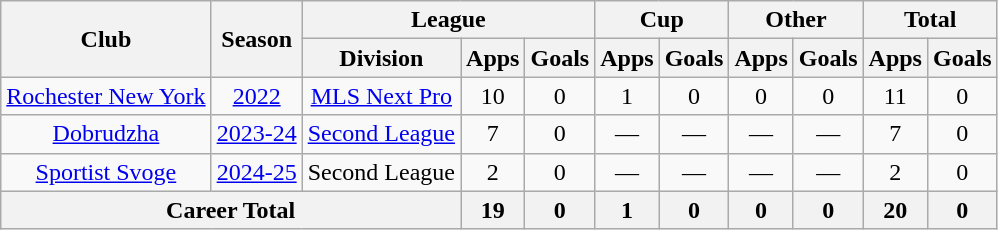<table class="wikitable"style="text-align:center">
<tr>
<th rowspan="2">Club</th>
<th rowspan="2">Season</th>
<th colspan="3">League</th>
<th colspan="2">Cup</th>
<th colspan="2">Other</th>
<th colspan="2">Total</th>
</tr>
<tr>
<th>Division</th>
<th>Apps</th>
<th>Goals</th>
<th>Apps</th>
<th>Goals</th>
<th>Apps</th>
<th>Goals</th>
<th>Apps</th>
<th>Goals</th>
</tr>
<tr>
<td><a href='#'>Rochester New York</a></td>
<td><a href='#'>2022</a></td>
<td><a href='#'>MLS Next Pro</a></td>
<td>10</td>
<td>0</td>
<td>1</td>
<td>0</td>
<td>0</td>
<td>0</td>
<td>11</td>
<td>0</td>
</tr>
<tr>
<td><a href='#'>Dobrudzha</a></td>
<td><a href='#'>2023-24</a></td>
<td><a href='#'>Second League</a></td>
<td>7</td>
<td>0</td>
<td>—</td>
<td>—</td>
<td>—</td>
<td>—</td>
<td>7</td>
<td>0</td>
</tr>
<tr>
<td><a href='#'>Sportist Svoge</a></td>
<td><a href='#'>2024-25</a></td>
<td>Second League</td>
<td>2</td>
<td>0</td>
<td>—</td>
<td>—</td>
<td>—</td>
<td>—</td>
<td>2</td>
<td>0</td>
</tr>
<tr>
<th colspan="3">Career Total</th>
<th>19</th>
<th>0</th>
<th>1</th>
<th>0</th>
<th>0</th>
<th>0</th>
<th>20</th>
<th>0</th>
</tr>
</table>
